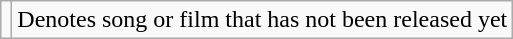<table class="wikitable">
<tr>
<td></td>
<td>Denotes song or film that has not been released yet</td>
</tr>
</table>
